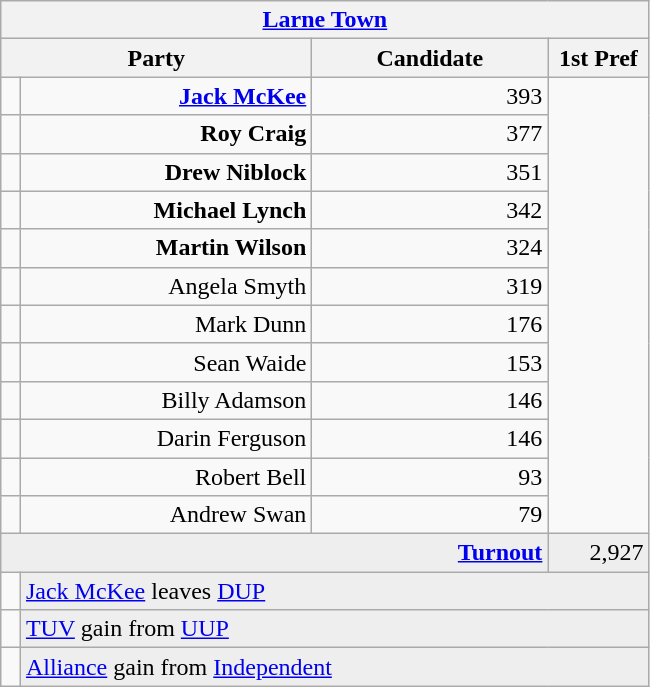<table class="wikitable">
<tr>
<th colspan="4" align="center"><a href='#'>Larne Town</a></th>
</tr>
<tr>
<th colspan="2" align="center" width=200>Party</th>
<th width=150>Candidate</th>
<th width=60>1st Pref</th>
</tr>
<tr>
<td></td>
<td align="right"><strong><a href='#'>Jack McKee</a></strong></td>
<td align="right">393</td>
</tr>
<tr>
<td></td>
<td align="right"><strong>Roy Craig</strong></td>
<td align="right">377</td>
</tr>
<tr>
<td></td>
<td align="right"><strong>Drew Niblock</strong></td>
<td align="right">351</td>
</tr>
<tr>
<td></td>
<td align="right"><strong>Michael Lynch</strong></td>
<td align="right">342</td>
</tr>
<tr>
<td></td>
<td align="right"><strong>Martin Wilson</strong></td>
<td align="right">324</td>
</tr>
<tr>
<td></td>
<td align="right">Angela Smyth</td>
<td align="right">319</td>
</tr>
<tr>
<td></td>
<td align="right">Mark Dunn</td>
<td align="right">176</td>
</tr>
<tr>
<td></td>
<td align="right">Sean Waide</td>
<td align="right">153</td>
</tr>
<tr>
<td></td>
<td align="right">Billy Adamson</td>
<td align="right">146</td>
</tr>
<tr>
<td></td>
<td align="right">Darin Ferguson</td>
<td align="right">146</td>
</tr>
<tr>
<td></td>
<td align="right">Robert Bell</td>
<td align="right">93</td>
</tr>
<tr>
<td></td>
<td align="right">Andrew Swan</td>
<td align="right">79</td>
</tr>
<tr bgcolor="EEEEEE">
<td colspan=3 align="right"><strong><a href='#'>Turnout</a></strong></td>
<td align="right">2,927</td>
</tr>
<tr>
<td bgcolor=></td>
<td colspan=3 bgcolor="EEEEEE"><a href='#'>Jack McKee</a> leaves <a href='#'>DUP</a></td>
</tr>
<tr>
<td bgcolor=></td>
<td colspan=3 bgcolor="EEEEEE"><a href='#'>TUV</a> gain from <a href='#'>UUP</a></td>
</tr>
<tr>
<td bgcolor=></td>
<td colspan=3 bgcolor="EEEEEE"><a href='#'>Alliance</a> gain from <a href='#'>Independent</a></td>
</tr>
</table>
